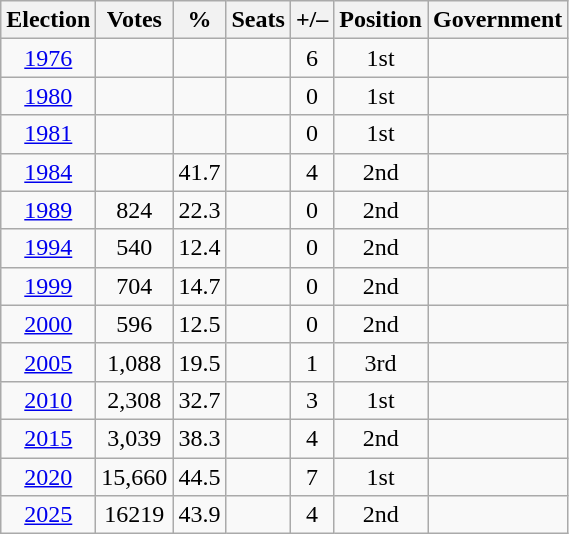<table class=wikitable style=text-align:center>
<tr>
<th>Election</th>
<th>Votes</th>
<th>%</th>
<th>Seats</th>
<th>+/–</th>
<th>Position</th>
<th>Government</th>
</tr>
<tr>
<td><a href='#'>1976</a> <br> </td>
<td></td>
<td></td>
<td></td>
<td> 6</td>
<td> 1st</td>
<td></td>
</tr>
<tr>
<td><a href='#'>1980</a> <br> </td>
<td></td>
<td></td>
<td></td>
<td> 0</td>
<td> 1st</td>
<td></td>
</tr>
<tr>
<td><a href='#'>1981</a> <br> </td>
<td></td>
<td></td>
<td></td>
<td> 0</td>
<td> 1st</td>
<td></td>
</tr>
<tr>
<td><a href='#'>1984</a><br> </td>
<td></td>
<td>41.7</td>
<td></td>
<td> 4</td>
<td> 2nd</td>
<td></td>
</tr>
<tr>
<td><a href='#'>1989</a> <br> </td>
<td>824</td>
<td>22.3</td>
<td></td>
<td> 0</td>
<td> 2nd</td>
<td></td>
</tr>
<tr>
<td><a href='#'>1994</a> <br> </td>
<td>540</td>
<td>12.4</td>
<td></td>
<td> 0</td>
<td> 2nd</td>
<td></td>
</tr>
<tr>
<td><a href='#'>1999</a> <br> </td>
<td>704</td>
<td>14.7</td>
<td></td>
<td> 0</td>
<td> 2nd</td>
<td></td>
</tr>
<tr>
<td><a href='#'>2000</a> <br> </td>
<td>596</td>
<td>12.5</td>
<td></td>
<td> 0</td>
<td> 2nd</td>
<td></td>
</tr>
<tr>
<td><a href='#'>2005</a> <br> </td>
<td>1,088</td>
<td>19.5</td>
<td></td>
<td> 1</td>
<td> 3rd</td>
<td></td>
</tr>
<tr>
<td><a href='#'>2010</a> <br> </td>
<td>2,308</td>
<td>32.7</td>
<td></td>
<td> 3</td>
<td> 1st</td>
<td></td>
</tr>
<tr>
<td><a href='#'>2015</a> <br> </td>
<td>3,039</td>
<td>38.3</td>
<td></td>
<td> 4</td>
<td> 2nd</td>
<td></td>
</tr>
<tr>
<td><a href='#'>2020</a></td>
<td>15,660</td>
<td>44.5</td>
<td></td>
<td> 7</td>
<td> 1st</td>
<td></td>
</tr>
<tr>
<td><a href='#'>2025</a></td>
<td>16219</td>
<td>43.9</td>
<td></td>
<td> 4</td>
<td> 2nd</td>
<td></td>
</tr>
</table>
